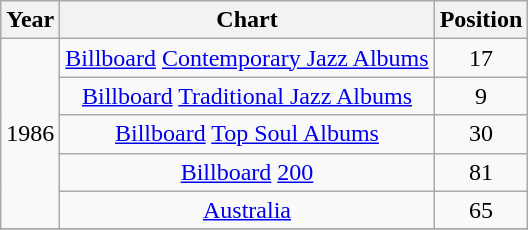<table class="wikitable sortable plainrowheaders" style="text-align:center">
<tr>
<th scope="col">Year</th>
<th scope="col">Chart</th>
<th scope="col">Position</th>
</tr>
<tr>
<td rowspan="5">1986</td>
<td><a href='#'>Billboard</a> <a href='#'>Contemporary Jazz Albums</a></td>
<td>17</td>
</tr>
<tr>
<td><a href='#'>Billboard</a> <a href='#'>Traditional Jazz Albums</a></td>
<td>9</td>
</tr>
<tr>
<td><a href='#'>Billboard</a> <a href='#'>Top Soul Albums</a></td>
<td>30</td>
</tr>
<tr>
<td><a href='#'>Billboard</a> <a href='#'>200</a></td>
<td>81</td>
</tr>
<tr>
<td><a href='#'>Australia</a></td>
<td>65</td>
</tr>
<tr>
</tr>
</table>
